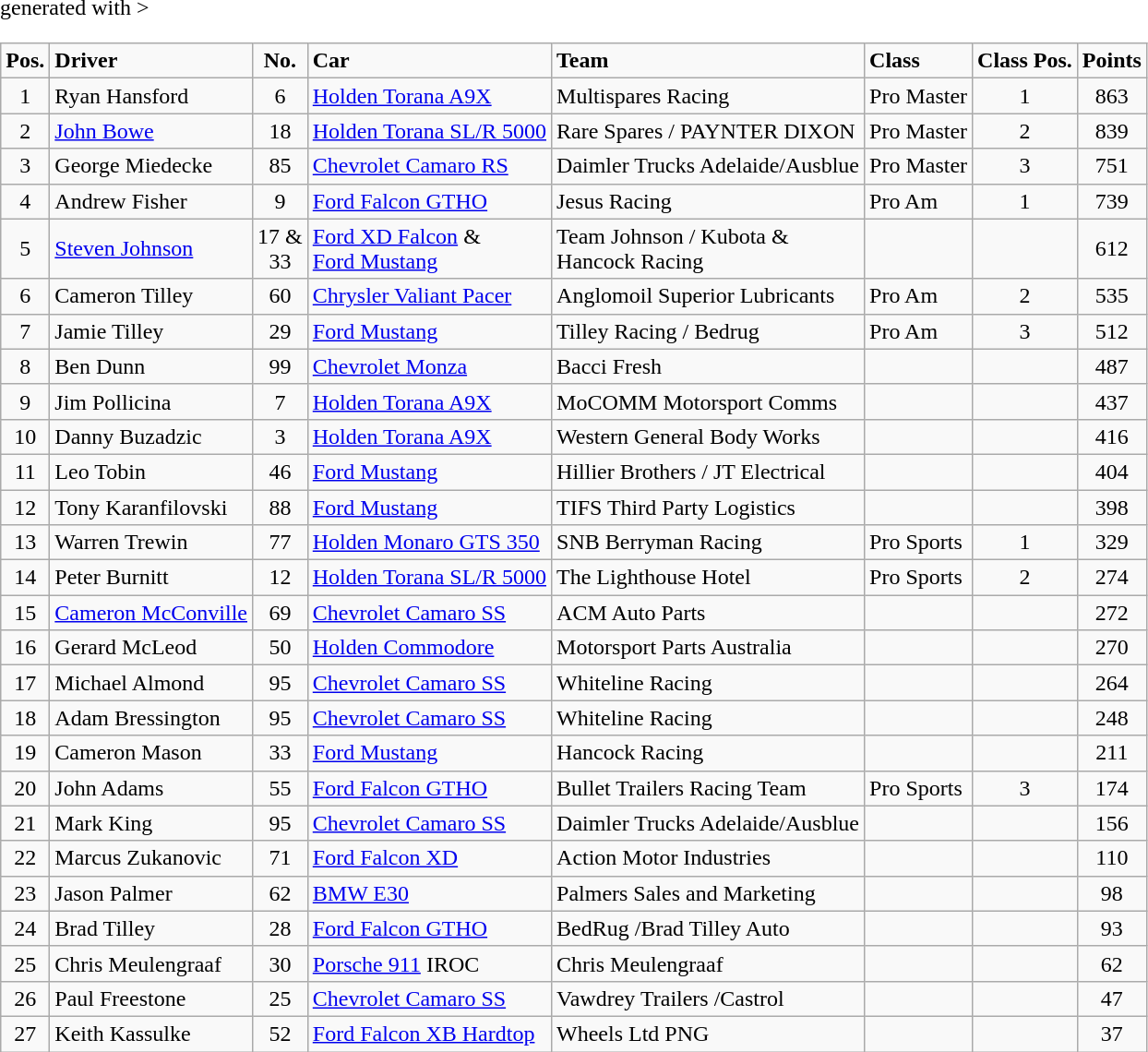<table class="wikitable" <hiddentext>generated with >
<tr style="font-weight:bold">
<td align="center">Pos.</td>
<td>Driver </td>
<td align="center">No.</td>
<td>Car </td>
<td>Team </td>
<td>Class </td>
<td align="center">Class Pos.</td>
<td align="center">Points </td>
</tr>
<tr>
<td align="center">1</td>
<td>Ryan Hansford</td>
<td align="center">6</td>
<td><a href='#'>Holden Torana A9X</a></td>
<td>Multispares Racing</td>
<td>Pro Master</td>
<td align="center">1</td>
<td align="center">863</td>
</tr>
<tr>
<td align="center">2</td>
<td><a href='#'>John Bowe</a></td>
<td align="center">18</td>
<td><a href='#'>Holden Torana SL/R 5000</a></td>
<td>Rare Spares / PAYNTER DIXON</td>
<td>Pro Master</td>
<td align="center">2</td>
<td align="center">839</td>
</tr>
<tr>
<td align="center">3</td>
<td>George Miedecke</td>
<td align="center">85</td>
<td><a href='#'>Chevrolet Camaro RS</a></td>
<td>Daimler Trucks Adelaide/Ausblue</td>
<td>Pro Master</td>
<td align="center">3</td>
<td align="center">751</td>
</tr>
<tr>
<td align="center">4</td>
<td>Andrew Fisher</td>
<td align="center">9</td>
<td><a href='#'>Ford Falcon GTHO</a></td>
<td>Jesus Racing</td>
<td>Pro Am</td>
<td align="center">1</td>
<td align="center">739</td>
</tr>
<tr>
<td align="center">5</td>
<td><a href='#'>Steven Johnson</a></td>
<td align="center">17 & <br>33</td>
<td><a href='#'>Ford XD Falcon</a> & <br><a href='#'>Ford Mustang</a></td>
<td>Team Johnson / Kubota  & <br>Hancock Racing</td>
<td></td>
<td align="center"></td>
<td align="center">612</td>
</tr>
<tr>
<td align="center">6</td>
<td>Cameron Tilley</td>
<td align="center">60</td>
<td><a href='#'>Chrysler Valiant Pacer</a></td>
<td>Anglomoil Superior Lubricants</td>
<td>Pro Am</td>
<td align="center">2</td>
<td align="center">535</td>
</tr>
<tr>
<td align="center">7</td>
<td>Jamie Tilley</td>
<td align="center">29</td>
<td><a href='#'>Ford Mustang</a></td>
<td>Tilley Racing / Bedrug</td>
<td>Pro Am</td>
<td align="center">3</td>
<td align="center">512</td>
</tr>
<tr>
<td align="center">8</td>
<td>Ben Dunn</td>
<td align="center">99</td>
<td><a href='#'>Chevrolet Monza</a></td>
<td>Bacci Fresh</td>
<td></td>
<td></td>
<td align="center">487</td>
</tr>
<tr>
<td align="center">9</td>
<td>Jim Pollicina</td>
<td align="center">7</td>
<td><a href='#'>Holden Torana A9X</a></td>
<td>MoCOMM Motorsport Comms</td>
<td></td>
<td></td>
<td align="center">437</td>
</tr>
<tr>
<td align="center">10</td>
<td>Danny Buzadzic</td>
<td align="center">3</td>
<td><a href='#'>Holden Torana A9X</a></td>
<td>Western General Body Works</td>
<td></td>
<td></td>
<td align="center">416</td>
</tr>
<tr>
<td align="center">11</td>
<td>Leo Tobin</td>
<td align="center">46</td>
<td><a href='#'>Ford Mustang</a></td>
<td>Hillier Brothers / JT Electrical</td>
<td></td>
<td></td>
<td align="center">404</td>
</tr>
<tr>
<td align="center">12</td>
<td>Tony Karanfilovski</td>
<td align="center">88</td>
<td><a href='#'>Ford Mustang</a></td>
<td>TIFS Third Party Logistics</td>
<td></td>
<td></td>
<td align="center">398</td>
</tr>
<tr>
<td align="center">13</td>
<td>Warren Trewin</td>
<td align="center">77</td>
<td><a href='#'>Holden Monaro GTS 350</a></td>
<td>SNB Berryman Racing</td>
<td>Pro Sports</td>
<td align="center">1</td>
<td align="center">329</td>
</tr>
<tr>
<td align="center">14</td>
<td>Peter Burnitt</td>
<td align="center">12</td>
<td><a href='#'>Holden Torana SL/R 5000</a></td>
<td>The Lighthouse Hotel</td>
<td>Pro Sports</td>
<td align="center">2</td>
<td align="center">274</td>
</tr>
<tr>
<td align="center">15</td>
<td><a href='#'>Cameron McConville</a></td>
<td align="center">69</td>
<td><a href='#'>Chevrolet Camaro SS</a></td>
<td>ACM Auto Parts</td>
<td></td>
<td align="center"></td>
<td align="center">272</td>
</tr>
<tr>
<td align="center">16</td>
<td>Gerard McLeod</td>
<td align="center">50</td>
<td><a href='#'>Holden Commodore</a></td>
<td>Motorsport Parts Australia</td>
<td></td>
<td align="center"></td>
<td align="center">270</td>
</tr>
<tr>
<td align="center">17</td>
<td>Michael Almond</td>
<td align="center">95</td>
<td><a href='#'>Chevrolet Camaro SS</a></td>
<td>Whiteline Racing</td>
<td></td>
<td align="center"></td>
<td align="center">264</td>
</tr>
<tr>
<td align="center">18</td>
<td>Adam Bressington</td>
<td align="center">95 </td>
<td><a href='#'>Chevrolet Camaro SS</a></td>
<td>Whiteline Racing</td>
<td></td>
<td align="center"></td>
<td align="center">248</td>
</tr>
<tr>
<td align="center">19</td>
<td>Cameron Mason</td>
<td align="center">33</td>
<td><a href='#'>Ford Mustang</a></td>
<td>Hancock Racing</td>
<td></td>
<td align="center"></td>
<td align="center">211</td>
</tr>
<tr>
<td align="center">20</td>
<td>John Adams</td>
<td align="center">55</td>
<td><a href='#'>Ford Falcon GTHO</a></td>
<td>Bullet Trailers Racing Team</td>
<td>Pro Sports</td>
<td align="center">3</td>
<td align="center">174</td>
</tr>
<tr>
<td align="center">21</td>
<td>Mark King</td>
<td align="center">95</td>
<td><a href='#'>Chevrolet Camaro SS</a></td>
<td>Daimler Trucks Adelaide/Ausblue</td>
<td></td>
<td></td>
<td align="center">156</td>
</tr>
<tr>
<td align="center">22</td>
<td>Marcus Zukanovic</td>
<td align="center">71</td>
<td><a href='#'>Ford Falcon XD</a></td>
<td>Action Motor Industries</td>
<td></td>
<td></td>
<td align="center">110</td>
</tr>
<tr>
<td align="center">23</td>
<td>Jason Palmer</td>
<td align="center">62</td>
<td><a href='#'>BMW E30</a></td>
<td>Palmers Sales and Marketing</td>
<td></td>
<td></td>
<td align="center">98</td>
</tr>
<tr>
<td align="center">24</td>
<td>Brad Tilley</td>
<td align="center">28</td>
<td><a href='#'>Ford Falcon GTHO</a></td>
<td>BedRug /Brad Tilley Auto</td>
<td></td>
<td></td>
<td align="center">93</td>
</tr>
<tr>
<td align="center">25</td>
<td>Chris Meulengraaf</td>
<td align="center">30</td>
<td><a href='#'>Porsche 911</a> IROC</td>
<td>Chris Meulengraaf</td>
<td></td>
<td></td>
<td align="center">62</td>
</tr>
<tr>
<td align="center">26</td>
<td>Paul Freestone</td>
<td align="center">25</td>
<td><a href='#'>Chevrolet Camaro SS</a></td>
<td>Vawdrey Trailers /Castrol</td>
<td></td>
<td></td>
<td align="center">47</td>
</tr>
<tr>
<td align="center">27</td>
<td>Keith Kassulke</td>
<td align="center">52</td>
<td><a href='#'>Ford Falcon XB Hardtop</a></td>
<td>Wheels Ltd PNG</td>
<td></td>
<td></td>
<td align="center">37</td>
</tr>
</table>
